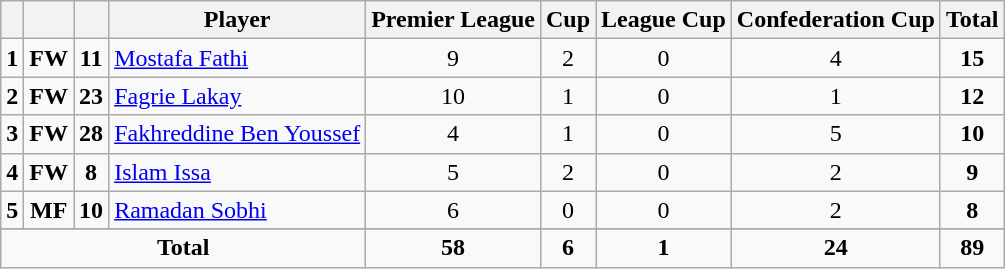<table class="wikitable sortable" style="text-align:center">
<tr>
<th></th>
<th></th>
<th></th>
<th>Player</th>
<th>Premier League</th>
<th>Cup</th>
<th>League Cup</th>
<th>Confederation Cup</th>
<th><strong>Total</strong></th>
</tr>
<tr>
<td><strong>1</strong></td>
<td><strong>FW</strong></td>
<td><strong>11</strong></td>
<td style="text-align:left;"> <a href='#'>Mostafa Fathi</a></td>
<td>9</td>
<td>2</td>
<td>0</td>
<td>4</td>
<td><strong>15</strong></td>
</tr>
<tr>
<td><strong>2</strong></td>
<td><strong>FW</strong></td>
<td><strong>23</strong></td>
<td style="text-align:left;"> <a href='#'>Fagrie Lakay</a></td>
<td>10</td>
<td>1</td>
<td>0</td>
<td>1</td>
<td><strong>12</strong></td>
</tr>
<tr>
<td><strong>3</strong></td>
<td><strong>FW</strong></td>
<td><strong>28</strong></td>
<td style="text-align:left;"> <a href='#'>Fakhreddine Ben Youssef</a></td>
<td>4</td>
<td>1</td>
<td>0</td>
<td>5</td>
<td><strong>10</strong></td>
</tr>
<tr>
<td><strong>4</strong></td>
<td><strong>FW</strong></td>
<td><strong>8</strong></td>
<td style="text-align:left;"> <a href='#'>Islam Issa</a></td>
<td>5</td>
<td>2</td>
<td>0</td>
<td>2</td>
<td><strong>9</strong></td>
</tr>
<tr>
<td><strong>5</strong></td>
<td><strong>MF</strong></td>
<td><strong>10</strong></td>
<td style="text-align:left;"> <a href='#'>Ramadan Sobhi</a></td>
<td>6</td>
<td>0</td>
<td>0</td>
<td>2</td>
<td><strong>8</strong></td>
</tr>
<tr>
</tr>
<tr class="sortbottom">
<td colspan="4"><strong>Total</strong></td>
<td><strong>58</strong></td>
<td><strong>6</strong></td>
<td><strong>1</strong></td>
<td><strong>24</strong></td>
<td><strong>89</strong></td>
</tr>
</table>
